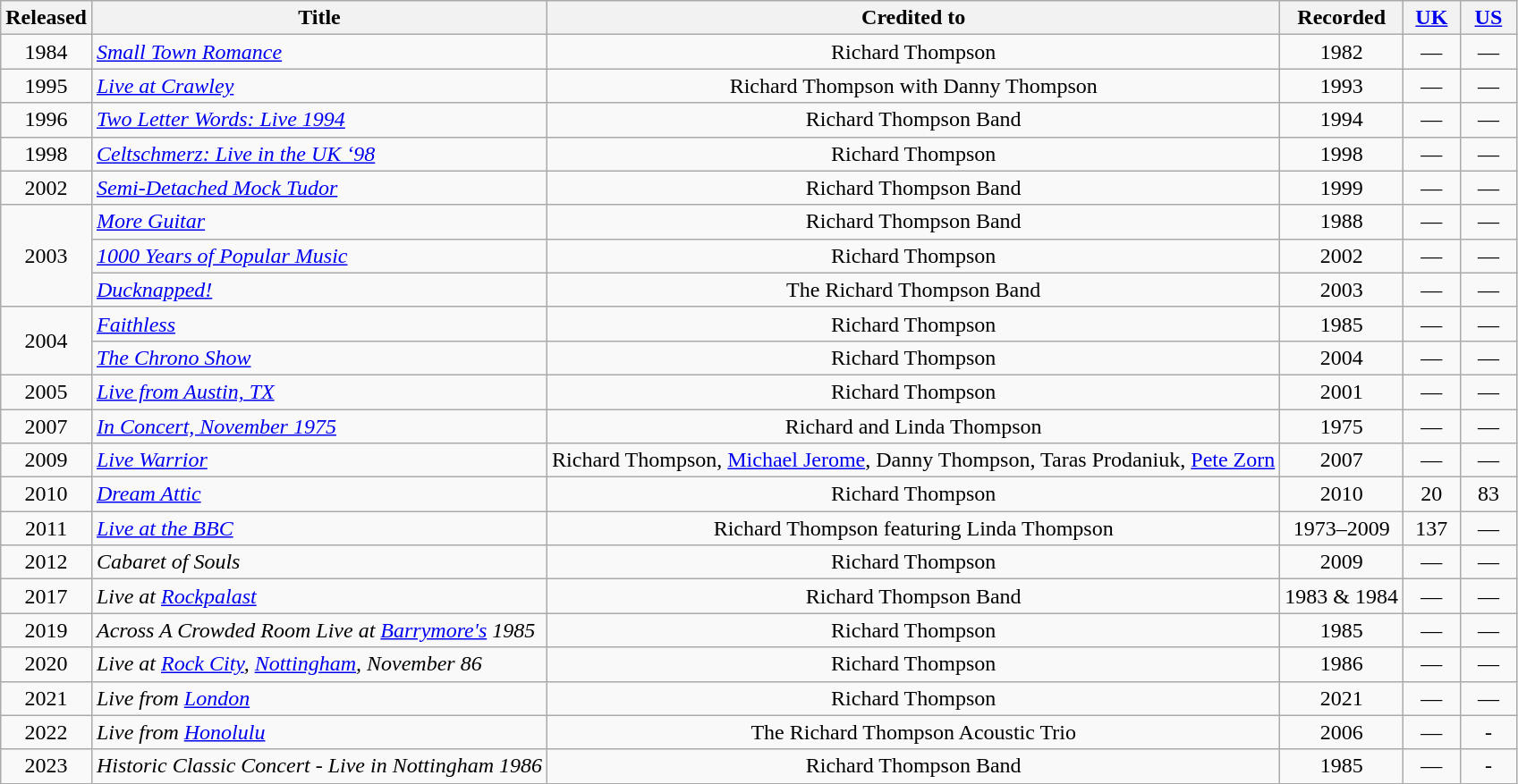<table class="wikitable" style="text-align:center;">
<tr>
<th scope="col">Released</th>
<th scope="col">Title</th>
<th scope="col">Credited to</th>
<th scope="col">Recorded</th>
<th scope="col" width="35"><a href='#'>UK</a></th>
<th scope="col" width="35"><a href='#'>US</a></th>
</tr>
<tr>
<td>1984</td>
<td align="left"><em><a href='#'>Small Town Romance</a></em></td>
<td>Richard Thompson</td>
<td>1982</td>
<td>—</td>
<td>—</td>
</tr>
<tr>
<td>1995</td>
<td align="left"><em><a href='#'>Live at Crawley</a></em></td>
<td>Richard Thompson with Danny Thompson</td>
<td>1993</td>
<td>—</td>
<td>—</td>
</tr>
<tr>
<td>1996</td>
<td align="left"><em><a href='#'>Two Letter Words: Live 1994</a></em></td>
<td>Richard Thompson Band</td>
<td>1994</td>
<td>—</td>
<td>—</td>
</tr>
<tr>
<td>1998</td>
<td align="left"><em><a href='#'>Celtschmerz: Live in the UK ‘98</a></em></td>
<td>Richard Thompson</td>
<td>1998</td>
<td>—</td>
<td>—</td>
</tr>
<tr>
<td>2002</td>
<td align="left"><em><a href='#'>Semi-Detached Mock Tudor</a></em></td>
<td>Richard Thompson Band</td>
<td>1999</td>
<td>—</td>
<td>—</td>
</tr>
<tr>
<td rowspan="3">2003</td>
<td align="left"><em><a href='#'>More Guitar</a></em></td>
<td>Richard Thompson Band</td>
<td>1988</td>
<td>—</td>
<td>—</td>
</tr>
<tr>
<td align="left"><em><a href='#'>1000 Years of Popular Music</a></em></td>
<td>Richard Thompson</td>
<td>2002</td>
<td>—</td>
<td>—</td>
</tr>
<tr>
<td align="left"><em><a href='#'>Ducknapped!</a></em></td>
<td>The Richard Thompson Band</td>
<td>2003</td>
<td>—</td>
<td>—</td>
</tr>
<tr>
<td rowspan="2">2004</td>
<td align="left"><em><a href='#'>Faithless</a></em></td>
<td>Richard Thompson</td>
<td>1985</td>
<td>—</td>
<td>—</td>
</tr>
<tr>
<td align="left"><em><a href='#'>The Chrono Show</a></em></td>
<td>Richard Thompson</td>
<td>2004</td>
<td>—</td>
<td>—</td>
</tr>
<tr>
<td>2005</td>
<td align="left"><em><a href='#'>Live from Austin, TX</a></em></td>
<td>Richard Thompson</td>
<td>2001</td>
<td>—</td>
<td>—</td>
</tr>
<tr>
<td>2007</td>
<td align="left"><em><a href='#'>In Concert, November 1975</a></em></td>
<td>Richard and Linda Thompson</td>
<td>1975</td>
<td>—</td>
<td>—</td>
</tr>
<tr>
<td>2009</td>
<td align="left"><em><a href='#'>Live Warrior</a></em></td>
<td>Richard Thompson, <a href='#'>Michael Jerome</a>, Danny Thompson, Taras Prodaniuk, <a href='#'>Pete Zorn</a></td>
<td>2007</td>
<td>—</td>
<td>—</td>
</tr>
<tr>
<td>2010</td>
<td align="left"><em><a href='#'>Dream Attic</a></em></td>
<td>Richard Thompson</td>
<td>2010</td>
<td>20</td>
<td>83</td>
</tr>
<tr>
<td>2011</td>
<td align="left"><em><a href='#'>Live at the BBC</a></em></td>
<td>Richard Thompson featuring Linda Thompson</td>
<td>1973–2009</td>
<td>137</td>
<td>—</td>
</tr>
<tr>
<td>2012</td>
<td align="left"><em>Cabaret of Souls</em></td>
<td>Richard Thompson</td>
<td>2009</td>
<td>—</td>
<td>—</td>
</tr>
<tr>
<td>2017</td>
<td align="left"><em>Live at <a href='#'>Rockpalast</a></em></td>
<td>Richard Thompson Band</td>
<td>1983 & 1984</td>
<td>—</td>
<td>—</td>
</tr>
<tr>
<td>2019</td>
<td align="left"><em>Across A Crowded Room Live at <a href='#'>Barrymore's</a> 1985</em></td>
<td>Richard Thompson</td>
<td>1985</td>
<td>—</td>
<td>—</td>
</tr>
<tr>
<td>2020</td>
<td align="left"><em>Live at <a href='#'>Rock City</a>, <a href='#'>Nottingham</a>, November 86</em></td>
<td>Richard Thompson</td>
<td>1986</td>
<td>—</td>
<td>—</td>
</tr>
<tr>
<td>2021</td>
<td align="left"><em>Live from <a href='#'>London</a></em></td>
<td>Richard Thompson</td>
<td>2021</td>
<td>—</td>
<td>—</td>
</tr>
<tr>
<td>2022</td>
<td align="left"><em>Live from <a href='#'>Honolulu</a></em></td>
<td>The Richard Thompson Acoustic Trio</td>
<td>2006</td>
<td>—</td>
<td —>-</td>
</tr>
<tr>
<td>2023</td>
<td align="left"><em>Historic Classic Concert - Live in Nottingham 1986</em></td>
<td>Richard Thompson Band</td>
<td>1985</td>
<td>—</td>
<td —>-</td>
</tr>
</table>
